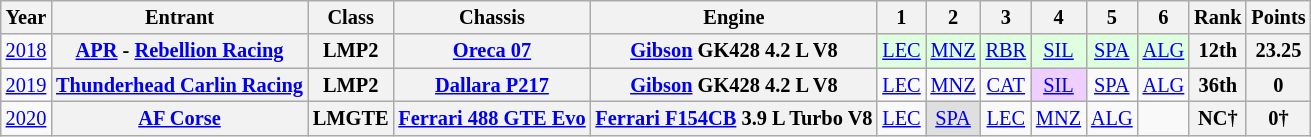<table class="wikitable" style="text-align:center; font-size:85%">
<tr>
<th>Year</th>
<th>Entrant</th>
<th>Class</th>
<th>Chassis</th>
<th>Engine</th>
<th>1</th>
<th>2</th>
<th>3</th>
<th>4</th>
<th>5</th>
<th>6</th>
<th>Rank</th>
<th>Points</th>
</tr>
<tr>
<td><a href='#'>2018</a></td>
<th nowrap><a href='#'>APR</a> - <a href='#'>Rebellion Racing</a></th>
<th>LMP2</th>
<th nowrap><a href='#'>Oreca 07</a></th>
<th nowrap><a href='#'>Gibson</a> GK428 4.2 L V8</th>
<td style="background:#DFFFDF;"><a href='#'>LEC</a><br></td>
<td style="background:#DFFFDF;"><a href='#'>MNZ</a><br></td>
<td style="background:#DFFFDF;"><a href='#'>RBR</a><br></td>
<td style="background:#DFFFDF;"><a href='#'>SIL</a><br></td>
<td style="background:#DFFFDF;"><a href='#'>SPA</a><br></td>
<td style="background:#DFFFDF;"><a href='#'>ALG</a><br></td>
<th>12th</th>
<th>23.25</th>
</tr>
<tr>
<td><a href='#'>2019</a></td>
<th nowrap><a href='#'>Thunderhead Carlin Racing</a></th>
<th>LMP2</th>
<th nowrap><a href='#'>Dallara P217</a></th>
<th nowrap><a href='#'>Gibson</a> GK428 4.2 L V8</th>
<td><a href='#'>LEC</a></td>
<td><a href='#'>MNZ</a></td>
<td><a href='#'>CAT</a></td>
<td style="background:#EFCFFF;"><a href='#'>SIL</a><br></td>
<td><a href='#'>SPA</a></td>
<td><a href='#'>ALG</a></td>
<th>36th</th>
<th>0</th>
</tr>
<tr>
<td><a href='#'>2020</a></td>
<th nowrap><a href='#'>AF Corse</a></th>
<th>LMGTE</th>
<th nowrap><a href='#'>Ferrari 488 GTE Evo</a></th>
<th nowrap><a href='#'>Ferrari F154CB</a> 3.9 L Turbo V8</th>
<td><a href='#'>LEC</a></td>
<td style="background:#DFDFDF;"><a href='#'>SPA</a><br></td>
<td><a href='#'>LEC</a></td>
<td><a href='#'>MNZ</a></td>
<td><a href='#'>ALG</a></td>
<td></td>
<th>NC†</th>
<th>0†</th>
</tr>
</table>
